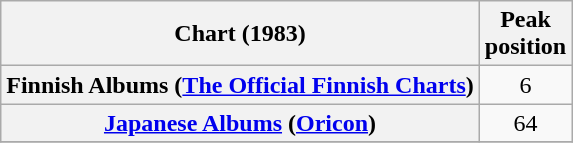<table class="wikitable sortable plainrowheaders" style="text-align:center">
<tr>
<th scope=col>Chart (1983)</th>
<th scope=col>Peak<br>position</th>
</tr>
<tr>
<th scope="row">Finnish Albums (<a href='#'>The Official Finnish Charts</a>)</th>
<td align="center">6</td>
</tr>
<tr>
<th scope=row><a href='#'>Japanese Albums</a> (<a href='#'>Oricon</a>)</th>
<td align="center">64</td>
</tr>
<tr>
</tr>
</table>
